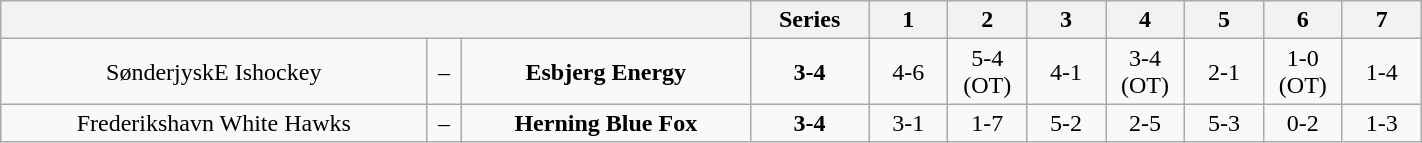<table class="wikitable" style="text-align:center; width:75%;">
<tr class="hintergrundfarbe5">
<th colspan="3" style="width:47.5%;"></th>
<th style="width:7.5%;">Series</th>
<th style="width:5%;">1</th>
<th style="width:5%;">2</th>
<th style="width:5%;">3</th>
<th style="width:5%;">4</th>
<th style="width:5%;">5</th>
<th style="width:5%;">6</th>
<th style="width:5%;">7</th>
</tr>
<tr>
<td>SønderjyskE Ishockey</td>
<td>–</td>
<td><strong>Esbjerg Energy</strong></td>
<td><strong>3-4</strong></td>
<td>4-6</td>
<td>5-4 (OT)</td>
<td>4-1</td>
<td>3-4 (OT)</td>
<td>2-1</td>
<td>1-0 (OT)</td>
<td>1-4</td>
</tr>
<tr>
<td>Frederikshavn White Hawks</td>
<td>–</td>
<td><strong>Herning Blue Fox</strong></td>
<td><strong>3-4</strong></td>
<td>3-1</td>
<td>1-7</td>
<td>5-2</td>
<td>2-5</td>
<td>5-3</td>
<td>0-2</td>
<td>1-3</td>
</tr>
</table>
